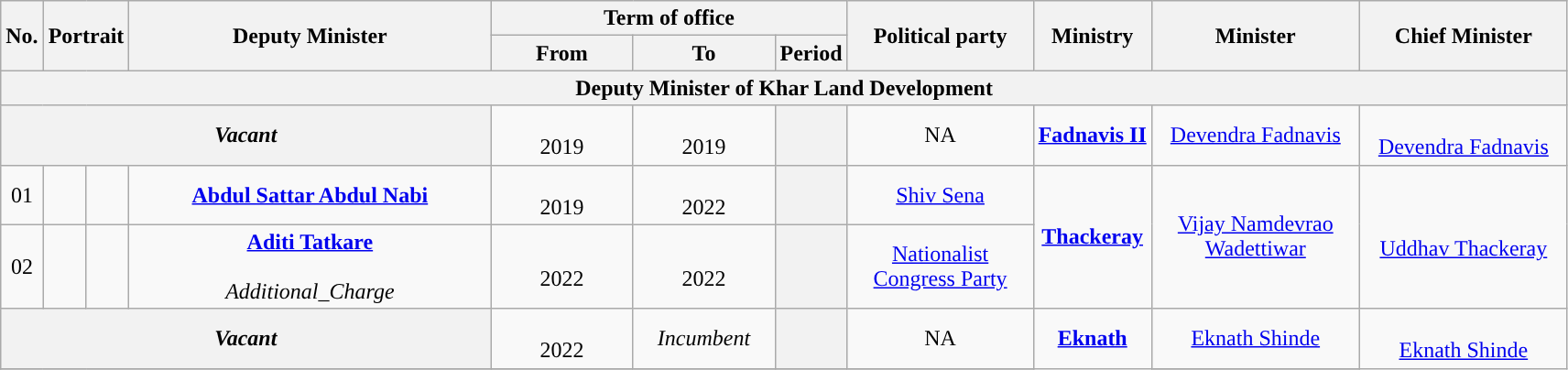<table class="wikitable" style="text-align:center">
<tr>
<th rowspan="2">No.</th>
<th rowspan="2" colspan="2">Portrait</th>
<th rowspan="2" style="width:16em">Deputy Minister<br></th>
<th colspan="3">Term of office</th>
<th rowspan="2" style="width:8em">Political party</th>
<th rowspan="2">Ministry</th>
<th rowspan="2" style="width:9em">Minister</th>
<th rowspan="2" style="width:9em">Chief Minister</th>
</tr>
<tr>
<th style="width:6em">From</th>
<th style="width:6em">To</th>
<th>Period</th>
</tr>
<tr>
<th colspan="11">Deputy Minister of Khar Land Development</th>
</tr>
<tr>
<th colspan="04"><strong><em> Vacant</em></strong></th>
<td><br>2019</td>
<td><br>2019</td>
<th></th>
<td>NA</td>
<td rowspan="1"><a href='#'><strong>Fadnavis II</strong></a></td>
<td><a href='#'>Devendra Fadnavis</a></td>
<td rowspan="1"> <br><a href='#'>Devendra Fadnavis</a></td>
</tr>
<tr>
<td>01</td>
<td style="color:inherit;background:"></td>
<td></td>
<td><strong><a href='#'>Abdul Sattar Abdul Nabi</a></strong> <br> </td>
<td><br>2019</td>
<td><br>2022</td>
<th></th>
<td><a href='#'>Shiv Sena</a></td>
<td rowspan="2"><a href='#'><strong>Thackeray</strong></a></td>
<td rowspan="2"><a href='#'>Vijay Namdevrao Wadettiwar</a></td>
<td rowspan="2"> <br><a href='#'>Uddhav Thackeray</a></td>
</tr>
<tr>
<td>02</td>
<td style="color:inherit;background:"></td>
<td></td>
<td><strong><a href='#'>Aditi Tatkare</a></strong> <br> <br><em>Additional_Charge</em></td>
<td><br>2022</td>
<td><br>2022</td>
<th></th>
<td><a href='#'>Nationalist Congress Party</a></td>
</tr>
<tr>
<th colspan="04"><strong><em>Vacant</em></strong></th>
<td><br>2022</td>
<td><em>Incumbent</em></td>
<th></th>
<td>NA</td>
<td rowspan="2"><a href='#'><strong>Eknath</strong></a></td>
<td><a href='#'>Eknath Shinde</a></td>
<td rowspan="2"> <br><a href='#'>Eknath Shinde</a></td>
</tr>
<tr>
</tr>
</table>
